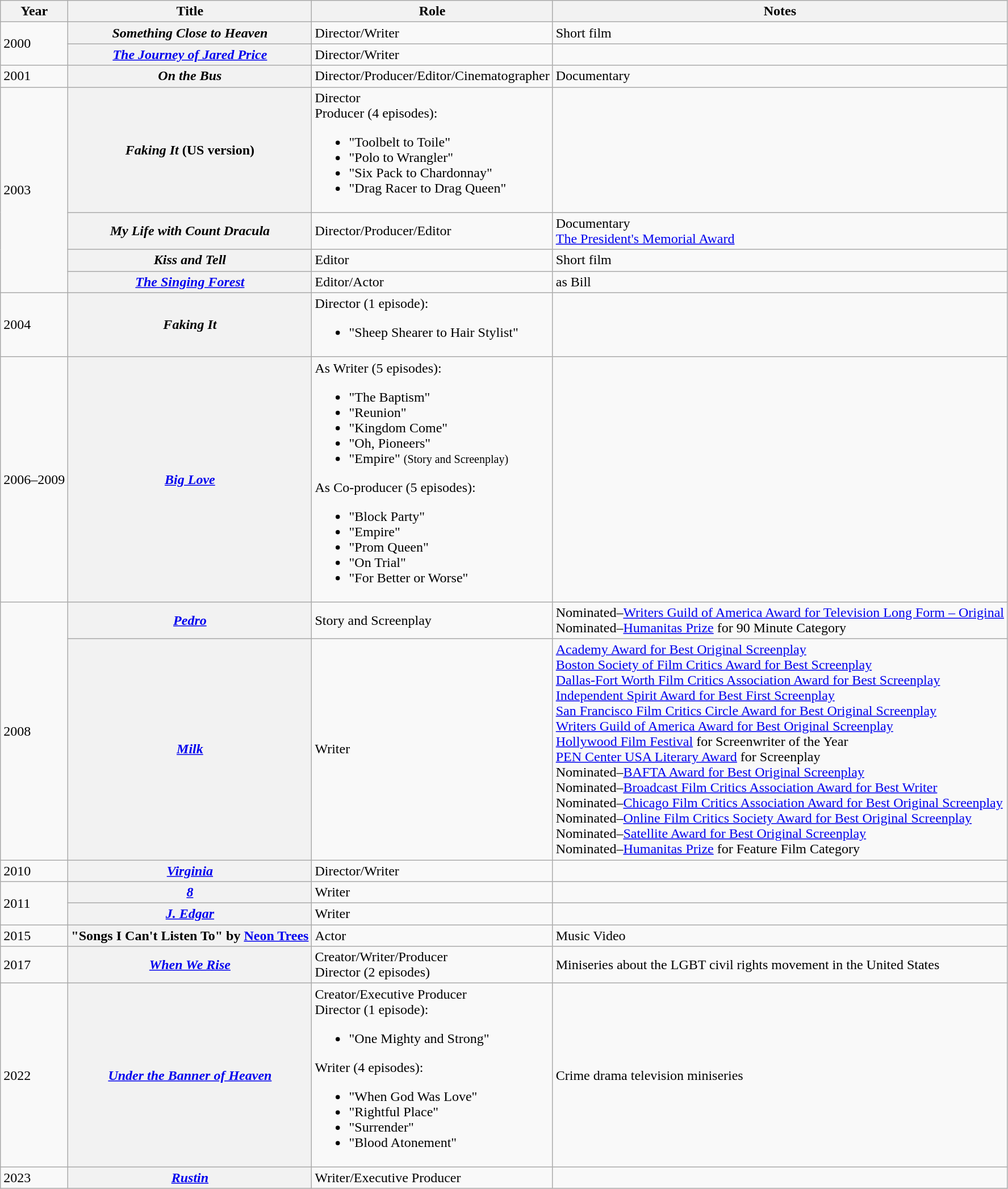<table class="wikitable plainrowheaders sortable">
<tr>
<th scope="col">Year</th>
<th scope="col">Title</th>
<th scope="col">Role</th>
<th scope="col" class="unsortable">Notes</th>
</tr>
<tr>
<td rowspan=2>2000</td>
<th scope="row"><em>Something Close to Heaven</em></th>
<td>Director/Writer</td>
<td>Short film</td>
</tr>
<tr>
<th scope="row"><em><a href='#'>The Journey of Jared Price</a></em></th>
<td>Director/Writer</td>
<td></td>
</tr>
<tr>
<td>2001</td>
<th scope="row"><em>On the Bus</em></th>
<td>Director/Producer/Editor/Cinematographer</td>
<td>Documentary</td>
</tr>
<tr>
<td rowspan=4>2003</td>
<th scope="row"><em>Faking It</em> (US version)</th>
<td>Director<br>Producer (4 episodes):<ul><li>"Toolbelt to Toile"</li><li>"Polo to Wrangler"</li><li>"Six Pack to Chardonnay"</li><li>"Drag Racer to Drag Queen"</li></ul></td>
<td></td>
</tr>
<tr>
<th scope="row"><em>My Life with Count Dracula</em></th>
<td>Director/Producer/Editor</td>
<td>Documentary<br><a href='#'>The President's Memorial Award</a></td>
</tr>
<tr>
<th scope="row"><em>Kiss and Tell</em></th>
<td>Editor</td>
<td>Short film</td>
</tr>
<tr>
<th scope="row"><em><a href='#'>The Singing Forest</a></em></th>
<td>Editor/Actor</td>
<td>as Bill</td>
</tr>
<tr>
<td>2004</td>
<th scope="row"><em>Faking It</em></th>
<td>Director (1 episode):<br><ul><li>"Sheep Shearer to Hair Stylist"</li></ul></td>
<td></td>
</tr>
<tr>
<td>2006–2009</td>
<th scope="row"><em><a href='#'>Big Love</a></em></th>
<td>As Writer (5 episodes):<br><ul><li>"The Baptism"</li><li>"Reunion"</li><li>"Kingdom Come"</li><li>"Oh, Pioneers"</li><li>"Empire" <small>(Story and Screenplay)</small></li></ul>As Co-producer (5 episodes):<ul><li>"Block Party"</li><li>"Empire"</li><li>"Prom Queen"</li><li>"On Trial"</li><li>"For Better or Worse"</li></ul></td>
<td></td>
</tr>
<tr>
<td rowspan=2>2008</td>
<th scope="row"><em><a href='#'>Pedro</a></em></th>
<td>Story and Screenplay</td>
<td>Nominated–<a href='#'>Writers Guild of America Award for Television Long Form – Original</a><br>Nominated–<a href='#'>Humanitas Prize</a> for 90 Minute Category</td>
</tr>
<tr>
<th scope="row"><em><a href='#'>Milk</a></em></th>
<td>Writer</td>
<td><a href='#'>Academy Award for Best Original Screenplay</a><br><a href='#'>Boston Society of Film Critics Award for Best Screenplay</a><br><a href='#'>Dallas-Fort Worth Film Critics Association Award for Best Screenplay</a><br><a href='#'>Independent Spirit Award for Best First Screenplay</a><br><a href='#'>San Francisco Film Critics Circle Award for Best Original Screenplay</a><br><a href='#'>Writers Guild of America Award for Best Original Screenplay</a><br><a href='#'>Hollywood Film Festival</a> for Screenwriter of the Year<br><a href='#'>PEN Center USA Literary Award</a> for Screenplay<br>Nominated–<a href='#'>BAFTA Award for Best Original Screenplay</a><br>Nominated–<a href='#'>Broadcast Film Critics Association Award for Best Writer</a><br>Nominated–<a href='#'>Chicago Film Critics Association Award for Best Original Screenplay</a><br>Nominated–<a href='#'>Online Film Critics Society Award for Best Original Screenplay</a><br>Nominated–<a href='#'>Satellite Award for Best Original Screenplay</a><br>Nominated–<a href='#'>Humanitas Prize</a> for Feature Film Category<br></td>
</tr>
<tr>
<td>2010</td>
<th scope="row"><em><a href='#'>Virginia</a></em></th>
<td>Director/Writer</td>
<td></td>
</tr>
<tr>
<td rowspan=2>2011</td>
<th scope="row"><em><a href='#'>8</a></em></th>
<td>Writer</td>
<td></td>
</tr>
<tr>
<th scope="row"><em><a href='#'>J. Edgar</a></em></th>
<td>Writer</td>
<td></td>
</tr>
<tr>
<td>2015</td>
<th scope="row">"Songs I Can't Listen To" by <a href='#'>Neon Trees</a></th>
<td>Actor</td>
<td>Music Video</td>
</tr>
<tr>
<td>2017</td>
<th scope="row"><em><a href='#'>When We Rise</a></em></th>
<td>Creator/Writer/Producer<br>Director (2 episodes)</td>
<td>Miniseries about the LGBT civil rights movement in the United States</td>
</tr>
<tr>
<td>2022</td>
<th scope="row"><em><a href='#'>Under the Banner of Heaven</a></em></th>
<td>Creator/Executive Producer<br>Director (1 episode):<ul><li>"One Mighty and Strong"</li></ul>Writer (4 episodes):<ul><li>"When God Was Love"</li><li>"Rightful Place"</li><li>"Surrender"</li><li>"Blood Atonement"</li></ul></td>
<td>Crime drama television miniseries</td>
</tr>
<tr>
<td>2023</td>
<th scope="row"><em><a href='#'>Rustin</a></em></th>
<td>Writer/Executive Producer</td>
<td></td>
</tr>
</table>
